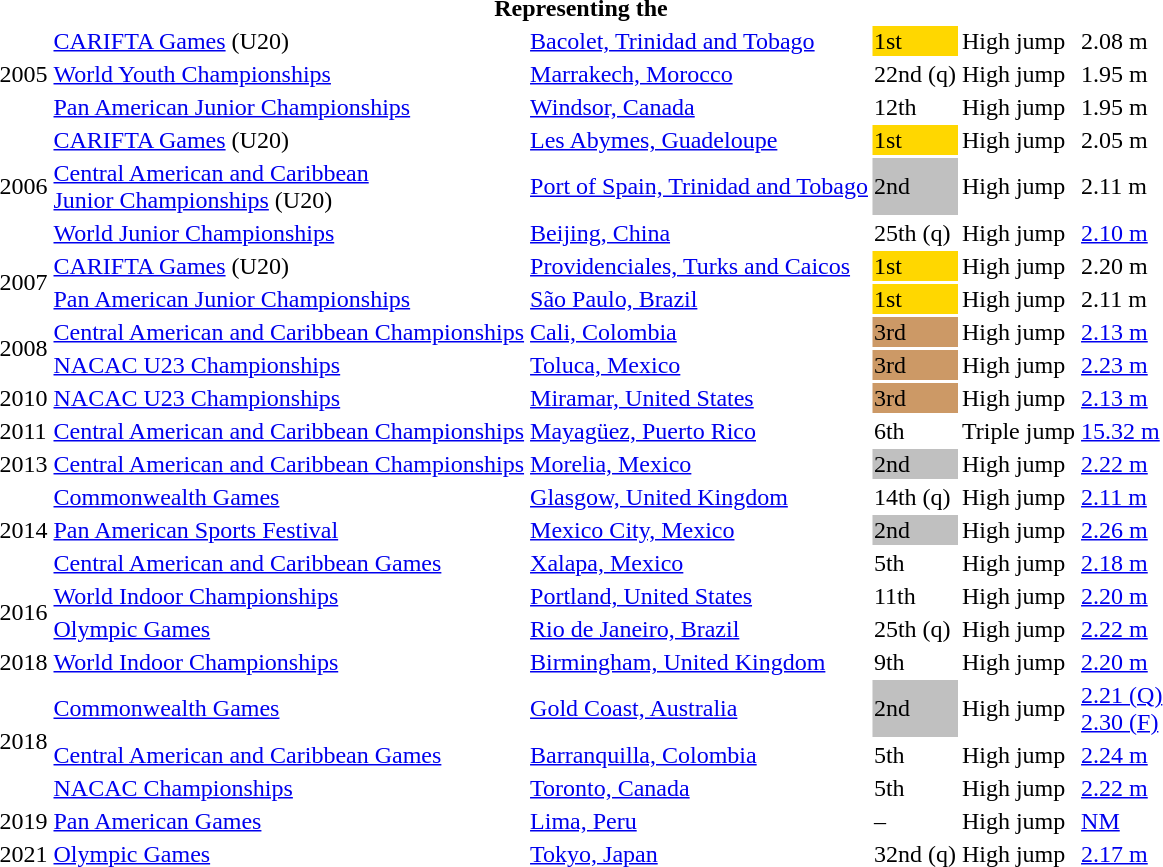<table>
<tr>
<th colspan="6">Representing the </th>
</tr>
<tr>
<td rowspan=3>2005</td>
<td><a href='#'>CARIFTA Games</a> (U20)</td>
<td><a href='#'>Bacolet, Trinidad and Tobago</a></td>
<td bgcolor=gold>1st</td>
<td>High jump</td>
<td>2.08 m</td>
</tr>
<tr>
<td><a href='#'>World Youth Championships</a></td>
<td><a href='#'>Marrakech, Morocco</a></td>
<td>22nd (q)</td>
<td>High jump</td>
<td>1.95 m</td>
</tr>
<tr>
<td><a href='#'>Pan American Junior Championships</a></td>
<td><a href='#'>Windsor, Canada</a></td>
<td>12th</td>
<td>High jump</td>
<td>1.95 m</td>
</tr>
<tr>
<td rowspan=3>2006</td>
<td><a href='#'>CARIFTA Games</a> (U20)</td>
<td><a href='#'>Les Abymes, Guadeloupe</a></td>
<td bgcolor=gold>1st</td>
<td>High jump</td>
<td>2.05 m</td>
</tr>
<tr>
<td><a href='#'>Central American and Caribbean<br>Junior Championships</a> (U20)</td>
<td><a href='#'>Port of Spain, Trinidad and Tobago</a></td>
<td bgcolor=silver>2nd</td>
<td>High jump</td>
<td>2.11 m</td>
</tr>
<tr>
<td><a href='#'>World Junior Championships</a></td>
<td><a href='#'>Beijing, China</a></td>
<td>25th (q)</td>
<td>High jump</td>
<td><a href='#'>2.10 m</a></td>
</tr>
<tr>
<td rowspan=2>2007</td>
<td><a href='#'>CARIFTA Games</a> (U20)</td>
<td><a href='#'>Providenciales, Turks and Caicos</a></td>
<td bgcolor=gold>1st</td>
<td>High jump</td>
<td>2.20 m</td>
</tr>
<tr>
<td><a href='#'>Pan American Junior Championships</a></td>
<td><a href='#'>São Paulo, Brazil</a></td>
<td bgcolor=gold>1st</td>
<td>High jump</td>
<td>2.11 m</td>
</tr>
<tr>
<td rowspan=2>2008</td>
<td><a href='#'>Central American and Caribbean Championships</a></td>
<td><a href='#'>Cali, Colombia</a></td>
<td bgcolor=cc9966>3rd</td>
<td>High jump</td>
<td><a href='#'>2.13 m</a></td>
</tr>
<tr>
<td><a href='#'>NACAC U23 Championships</a></td>
<td><a href='#'>Toluca, Mexico</a></td>
<td bgcolor=cc9966>3rd</td>
<td>High jump</td>
<td><a href='#'>2.23 m</a></td>
</tr>
<tr>
<td>2010</td>
<td><a href='#'>NACAC U23 Championships</a></td>
<td><a href='#'>Miramar, United States</a></td>
<td bgcolor=cc9966>3rd</td>
<td>High jump</td>
<td><a href='#'>2.13 m</a></td>
</tr>
<tr>
<td>2011</td>
<td><a href='#'>Central American and Caribbean Championships</a></td>
<td><a href='#'>Mayagüez, Puerto Rico</a></td>
<td>6th</td>
<td>Triple jump</td>
<td><a href='#'>15.32 m</a></td>
</tr>
<tr>
<td>2013</td>
<td><a href='#'>Central American and Caribbean Championships</a></td>
<td><a href='#'>Morelia, Mexico</a></td>
<td bgcolor=silver>2nd</td>
<td>High jump</td>
<td><a href='#'>2.22 m</a></td>
</tr>
<tr>
<td rowspan=3>2014</td>
<td><a href='#'>Commonwealth Games</a></td>
<td><a href='#'>Glasgow, United Kingdom</a></td>
<td>14th (q)</td>
<td>High jump</td>
<td><a href='#'>2.11 m</a></td>
</tr>
<tr>
<td><a href='#'>Pan American Sports Festival</a></td>
<td><a href='#'>Mexico City, Mexico</a></td>
<td bgcolor=silver>2nd</td>
<td>High jump</td>
<td><a href='#'>2.26 m</a></td>
</tr>
<tr>
<td><a href='#'>Central American and Caribbean Games</a></td>
<td><a href='#'>Xalapa, Mexico</a></td>
<td>5th</td>
<td>High jump</td>
<td><a href='#'>2.18 m</a></td>
</tr>
<tr>
<td rowspan=2>2016</td>
<td><a href='#'>World Indoor Championships</a></td>
<td><a href='#'>Portland, United States</a></td>
<td>11th</td>
<td>High jump</td>
<td><a href='#'>2.20 m</a></td>
</tr>
<tr>
<td><a href='#'>Olympic Games</a></td>
<td><a href='#'>Rio de Janeiro, Brazil</a></td>
<td>25th (q)</td>
<td>High jump</td>
<td><a href='#'>2.22 m</a></td>
</tr>
<tr>
<td>2018</td>
<td><a href='#'>World Indoor Championships</a></td>
<td><a href='#'>Birmingham, United Kingdom</a></td>
<td>9th</td>
<td>High jump</td>
<td><a href='#'>2.20 m</a></td>
</tr>
<tr>
<td rowspan=3>2018</td>
<td><a href='#'>Commonwealth Games</a></td>
<td><a href='#'>Gold Coast, Australia</a></td>
<td bgcolor="silver">2nd</td>
<td>High jump</td>
<td><a href='#'>2.21 (Q)<br>2.30 (F)</a></td>
</tr>
<tr>
<td><a href='#'>Central American and Caribbean Games</a></td>
<td><a href='#'>Barranquilla, Colombia</a></td>
<td>5th</td>
<td>High jump</td>
<td><a href='#'>2.24 m</a></td>
</tr>
<tr>
<td><a href='#'>NACAC Championships</a></td>
<td><a href='#'>Toronto, Canada</a></td>
<td>5th</td>
<td>High jump</td>
<td><a href='#'>2.22 m</a></td>
</tr>
<tr>
<td>2019</td>
<td><a href='#'>Pan American Games</a></td>
<td><a href='#'>Lima, Peru</a></td>
<td>–</td>
<td>High jump</td>
<td><a href='#'>NM</a></td>
</tr>
<tr>
<td>2021</td>
<td><a href='#'>Olympic Games</a></td>
<td><a href='#'>Tokyo, Japan</a></td>
<td>32nd (q)</td>
<td>High jump</td>
<td><a href='#'>2.17 m</a></td>
</tr>
</table>
